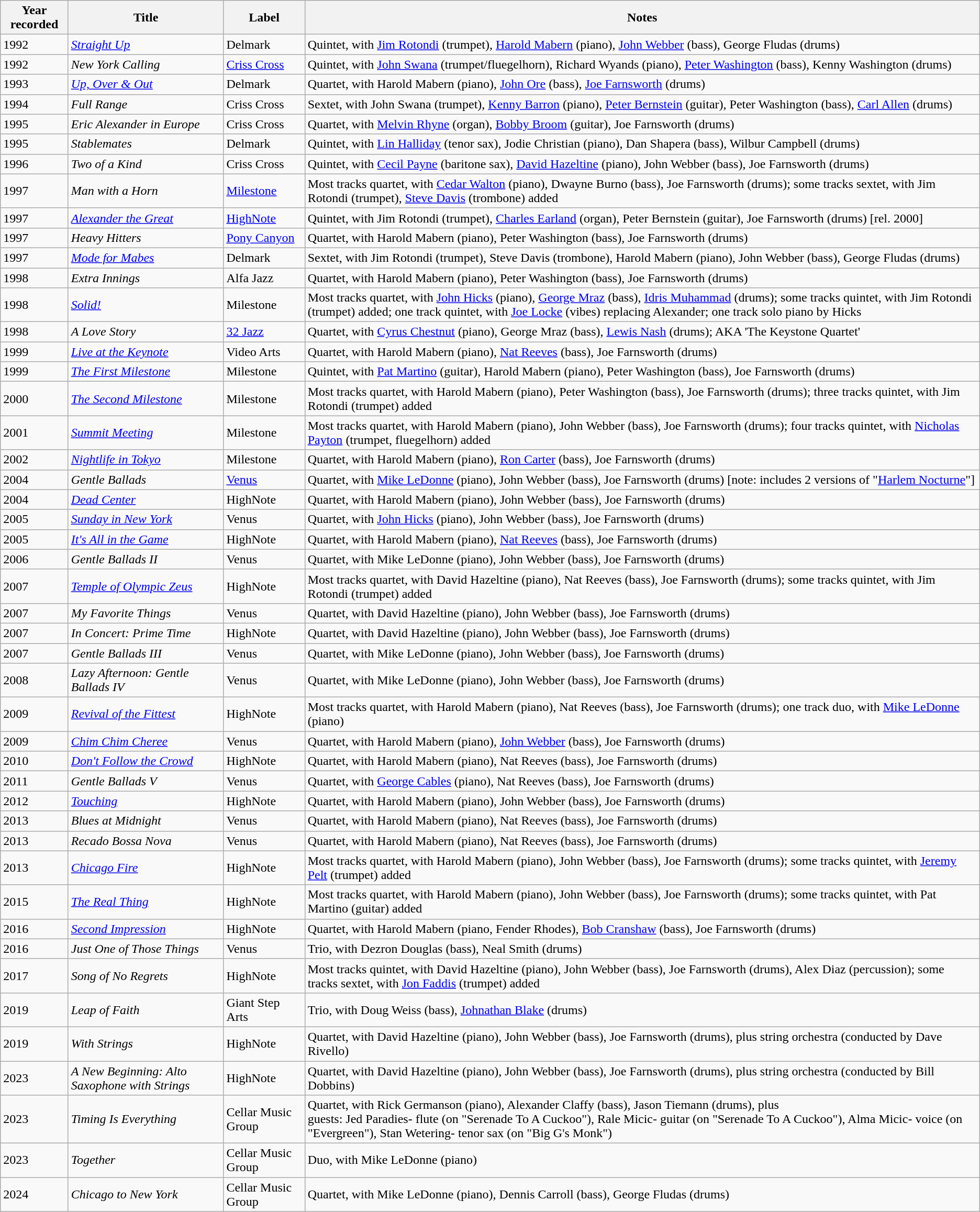<table class="wikitable sortable">
<tr>
<th style="text-align:center;">Year recorded</th>
<th>Title</th>
<th>Label</th>
<th>Notes</th>
</tr>
<tr>
<td>1992</td>
<td><em><a href='#'>Straight Up</a></em></td>
<td>Delmark</td>
<td>Quintet, with <a href='#'>Jim Rotondi</a> (trumpet), <a href='#'>Harold Mabern</a> (piano), <a href='#'>John Webber</a> (bass), George Fludas (drums)</td>
</tr>
<tr>
<td>1992</td>
<td><em>New York Calling</em></td>
<td><a href='#'>Criss Cross</a></td>
<td>Quintet, with <a href='#'>John Swana</a> (trumpet/fluegelhorn), Richard Wyands (piano), <a href='#'>Peter Washington</a> (bass), Kenny Washington (drums)</td>
</tr>
<tr>
<td>1993</td>
<td><em><a href='#'>Up, Over & Out</a></em></td>
<td>Delmark</td>
<td>Quartet, with Harold Mabern (piano), <a href='#'>John Ore</a> (bass), <a href='#'>Joe Farnsworth</a> (drums)</td>
</tr>
<tr>
<td>1994</td>
<td><em>Full Range</em></td>
<td>Criss Cross</td>
<td>Sextet, with John Swana (trumpet), <a href='#'>Kenny Barron</a> (piano), <a href='#'>Peter Bernstein</a> (guitar), Peter Washington (bass), <a href='#'>Carl Allen</a> (drums)</td>
</tr>
<tr>
<td>1995</td>
<td><em>Eric Alexander in Europe</em></td>
<td>Criss Cross</td>
<td>Quartet, with <a href='#'>Melvin Rhyne</a> (organ), <a href='#'>Bobby Broom</a> (guitar), Joe Farnsworth (drums)</td>
</tr>
<tr>
<td>1995</td>
<td><em>Stablemates</em></td>
<td>Delmark</td>
<td>Quintet, with <a href='#'>Lin Halliday</a> (tenor sax), Jodie Christian (piano), Dan Shapera (bass), Wilbur Campbell (drums)</td>
</tr>
<tr>
<td>1996</td>
<td><em>Two of a Kind</em></td>
<td>Criss Cross</td>
<td>Quintet, with <a href='#'>Cecil Payne</a> (baritone sax), <a href='#'>David Hazeltine</a> (piano), John Webber (bass), Joe Farnsworth (drums)</td>
</tr>
<tr>
<td>1997</td>
<td><em>Man with a Horn</em></td>
<td><a href='#'>Milestone</a></td>
<td>Most tracks quartet, with <a href='#'>Cedar Walton</a> (piano), Dwayne Burno (bass), Joe Farnsworth (drums); some tracks sextet, with Jim Rotondi (trumpet), <a href='#'>Steve Davis</a> (trombone) added</td>
</tr>
<tr>
<td>1997</td>
<td><em><a href='#'>Alexander the Great</a></em></td>
<td><a href='#'>HighNote</a></td>
<td>Quintet, with Jim Rotondi (trumpet), <a href='#'>Charles Earland</a> (organ), Peter Bernstein (guitar), Joe Farnsworth (drums) [rel. 2000]</td>
</tr>
<tr>
<td>1997</td>
<td><em>Heavy Hitters</em></td>
<td><a href='#'>Pony Canyon</a></td>
<td>Quartet, with Harold Mabern (piano), Peter Washington (bass), Joe Farnsworth (drums)</td>
</tr>
<tr>
<td>1997</td>
<td><em><a href='#'>Mode for Mabes</a></em></td>
<td>Delmark</td>
<td>Sextet, with Jim Rotondi (trumpet), Steve Davis (trombone), Harold Mabern (piano), John Webber (bass), George Fludas (drums)</td>
</tr>
<tr>
<td>1998</td>
<td><em>Extra Innings</em></td>
<td>Alfa Jazz</td>
<td>Quartet, with Harold Mabern (piano), Peter Washington (bass), Joe Farnsworth (drums)</td>
</tr>
<tr>
<td>1998</td>
<td><em><a href='#'>Solid!</a></em></td>
<td>Milestone</td>
<td>Most tracks quartet, with <a href='#'>John Hicks</a> (piano), <a href='#'>George Mraz</a> (bass), <a href='#'>Idris Muhammad</a> (drums); some tracks quintet, with Jim Rotondi (trumpet) added; one track quintet, with <a href='#'>Joe Locke</a> (vibes) replacing Alexander; one track solo piano by Hicks</td>
</tr>
<tr>
<td>1998</td>
<td><em>A Love Story</em></td>
<td><a href='#'>32 Jazz</a></td>
<td>Quartet, with <a href='#'>Cyrus Chestnut</a> (piano), George Mraz (bass), <a href='#'>Lewis Nash</a> (drums); AKA 'The Keystone Quartet'</td>
</tr>
<tr>
<td>1999</td>
<td><em><a href='#'>Live at the Keynote</a></em></td>
<td>Video Arts</td>
<td>Quartet, with Harold Mabern (piano), <a href='#'>Nat Reeves</a> (bass), Joe Farnsworth (drums)</td>
</tr>
<tr>
<td>1999</td>
<td><em><a href='#'>The First Milestone</a></em></td>
<td>Milestone</td>
<td>Quintet, with <a href='#'>Pat Martino</a> (guitar), Harold Mabern (piano), Peter Washington (bass), Joe Farnsworth (drums)</td>
</tr>
<tr>
<td>2000</td>
<td><em><a href='#'>The Second Milestone</a></em></td>
<td>Milestone</td>
<td>Most tracks quartet, with Harold Mabern (piano), Peter Washington (bass), Joe Farnsworth (drums); three tracks quintet, with Jim Rotondi (trumpet) added</td>
</tr>
<tr>
<td>2001</td>
<td><em><a href='#'>Summit Meeting</a></em></td>
<td>Milestone</td>
<td>Most tracks quartet, with Harold Mabern (piano), John Webber (bass), Joe Farnsworth (drums); four tracks quintet, with <a href='#'>Nicholas Payton</a> (trumpet, fluegelhorn) added</td>
</tr>
<tr>
<td>2002</td>
<td><em><a href='#'>Nightlife in Tokyo</a></em></td>
<td>Milestone</td>
<td>Quartet, with Harold Mabern (piano), <a href='#'>Ron Carter</a> (bass), Joe Farnsworth (drums)</td>
</tr>
<tr>
<td>2004</td>
<td><em>Gentle Ballads</em></td>
<td><a href='#'>Venus</a></td>
<td>Quartet, with <a href='#'>Mike LeDonne</a> (piano), John Webber (bass), Joe Farnsworth (drums) [note: includes 2 versions of "<a href='#'>Harlem Nocturne</a>"]</td>
</tr>
<tr>
<td>2004</td>
<td><em><a href='#'>Dead Center</a></em></td>
<td>HighNote</td>
<td>Quartet, with Harold Mabern (piano), John Webber (bass), Joe Farnsworth (drums)</td>
</tr>
<tr>
<td>2005</td>
<td><em><a href='#'>Sunday in New York</a></em></td>
<td>Venus</td>
<td>Quartet, with <a href='#'>John Hicks</a> (piano), John Webber (bass), Joe Farnsworth (drums)</td>
</tr>
<tr>
<td>2005</td>
<td><em><a href='#'>It's All in the Game</a></em></td>
<td>HighNote</td>
<td>Quartet, with Harold Mabern (piano), <a href='#'>Nat Reeves</a> (bass), Joe Farnsworth (drums)</td>
</tr>
<tr>
<td>2006</td>
<td><em>Gentle Ballads II</em></td>
<td>Venus</td>
<td>Quartet, with Mike LeDonne (piano), John Webber (bass), Joe Farnsworth (drums)</td>
</tr>
<tr>
<td>2007</td>
<td><em><a href='#'>Temple of Olympic Zeus</a></em></td>
<td>HighNote</td>
<td>Most tracks quartet, with David Hazeltine (piano), Nat Reeves (bass), Joe Farnsworth (drums); some tracks quintet, with Jim Rotondi (trumpet) added</td>
</tr>
<tr>
<td>2007</td>
<td><em>My Favorite Things</em></td>
<td>Venus</td>
<td>Quartet, with David Hazeltine (piano), John Webber (bass), Joe Farnsworth (drums)</td>
</tr>
<tr>
<td>2007</td>
<td><em>In Concert: Prime Time</em></td>
<td>HighNote</td>
<td>Quartet, with David Hazeltine (piano), John Webber (bass), Joe Farnsworth (drums)</td>
</tr>
<tr>
<td>2007</td>
<td><em>Gentle Ballads III</em></td>
<td>Venus</td>
<td>Quartet, with Mike LeDonne (piano), John Webber (bass), Joe Farnsworth (drums)</td>
</tr>
<tr>
<td>2008</td>
<td><em>Lazy Afternoon: Gentle Ballads IV</em></td>
<td>Venus</td>
<td>Quartet, with Mike LeDonne (piano), John Webber (bass), Joe Farnsworth (drums)</td>
</tr>
<tr>
<td>2009</td>
<td><em><a href='#'>Revival of the Fittest</a></em></td>
<td>HighNote</td>
<td>Most tracks quartet, with Harold Mabern (piano), Nat Reeves (bass), Joe Farnsworth (drums); one track duo, with <a href='#'>Mike LeDonne</a> (piano)</td>
</tr>
<tr>
<td>2009</td>
<td><em><a href='#'>Chim Chim Cheree</a></em></td>
<td>Venus</td>
<td>Quartet, with Harold Mabern (piano), <a href='#'>John Webber</a> (bass), Joe Farnsworth (drums)</td>
</tr>
<tr>
<td>2010</td>
<td><em><a href='#'>Don't Follow the Crowd</a></em></td>
<td>HighNote</td>
<td>Quartet, with Harold Mabern (piano), Nat Reeves (bass), Joe Farnsworth (drums)</td>
</tr>
<tr>
<td>2011</td>
<td><em>Gentle Ballads V</em></td>
<td>Venus</td>
<td>Quartet, with <a href='#'>George Cables</a> (piano), Nat Reeves (bass), Joe Farnsworth (drums)</td>
</tr>
<tr>
<td>2012</td>
<td><em><a href='#'>Touching</a></em></td>
<td>HighNote</td>
<td>Quartet, with Harold Mabern (piano), John Webber (bass), Joe Farnsworth (drums)</td>
</tr>
<tr>
<td>2013</td>
<td><em>Blues at Midnight</em></td>
<td>Venus</td>
<td>Quartet, with Harold Mabern (piano), Nat Reeves (bass), Joe Farnsworth (drums)</td>
</tr>
<tr>
<td>2013</td>
<td><em>Recado Bossa Nova</em></td>
<td>Venus</td>
<td>Quartet, with Harold Mabern (piano), Nat Reeves (bass), Joe Farnsworth (drums)</td>
</tr>
<tr>
<td>2013</td>
<td><em><a href='#'>Chicago Fire</a></em></td>
<td>HighNote</td>
<td>Most tracks quartet, with Harold Mabern (piano), John Webber (bass), Joe Farnsworth (drums); some tracks quintet, with <a href='#'>Jeremy Pelt</a> (trumpet) added</td>
</tr>
<tr>
<td>2015</td>
<td><em><a href='#'>The Real Thing</a></em></td>
<td>HighNote</td>
<td>Most tracks quartet, with Harold Mabern (piano), John Webber (bass), Joe Farnsworth (drums); some tracks quintet, with Pat Martino (guitar) added</td>
</tr>
<tr>
<td>2016</td>
<td><em><a href='#'>Second Impression</a></em></td>
<td>HighNote</td>
<td>Quartet, with Harold Mabern (piano, Fender Rhodes), <a href='#'>Bob Cranshaw</a> (bass), Joe Farnsworth (drums)</td>
</tr>
<tr>
<td>2016</td>
<td><em>Just One of Those Things</em></td>
<td>Venus</td>
<td>Trio, with Dezron Douglas (bass), Neal Smith (drums)</td>
</tr>
<tr>
<td>2017</td>
<td><em>Song of No Regrets</em></td>
<td>HighNote</td>
<td>Most tracks quintet, with David Hazeltine (piano), John Webber (bass), Joe Farnsworth (drums), Alex Diaz (percussion); some tracks sextet, with <a href='#'>Jon Faddis</a> (trumpet) added</td>
</tr>
<tr>
<td>2019</td>
<td><em>Leap of Faith</em></td>
<td>Giant Step Arts</td>
<td>Trio, with Doug Weiss (bass), <a href='#'>Johnathan Blake</a> (drums)</td>
</tr>
<tr>
<td>2019</td>
<td><em>With Strings</em></td>
<td>HighNote</td>
<td>Quartet, with David Hazeltine (piano), John Webber (bass), Joe Farnsworth (drums), plus string orchestra (conducted by Dave Rivello)</td>
</tr>
<tr>
<td>2023</td>
<td><em>A New Beginning: Alto Saxophone with Strings</em></td>
<td>HighNote</td>
<td>Quartet, with David Hazeltine (piano), John Webber (bass), Joe Farnsworth (drums), plus string orchestra (conducted by Bill Dobbins)</td>
</tr>
<tr>
<td>2023</td>
<td><em>Timing Is Everything</em></td>
<td>Cellar Music Group</td>
<td>Quartet, with Rick Germanson (piano), Alexander Claffy (bass), Jason Tiemann (drums), plus<br>guests: Jed Paradies- flute (on "Serenade To A Cuckoo"), Rale Micic- guitar (on "Serenade To A Cuckoo"), Alma Micic- voice (on "Evergreen"), Stan Wetering- tenor sax (on "Big G's Monk")</td>
</tr>
<tr>
<td>2023</td>
<td><em>Together</em></td>
<td>Cellar Music Group</td>
<td>Duo, with Mike LeDonne (piano)</td>
</tr>
<tr>
<td>2024</td>
<td><em>Chicago to New York</em></td>
<td>Cellar Music Group</td>
<td>Quartet, with Mike LeDonne (piano), Dennis Carroll (bass), George Fludas (drums)</td>
</tr>
</table>
